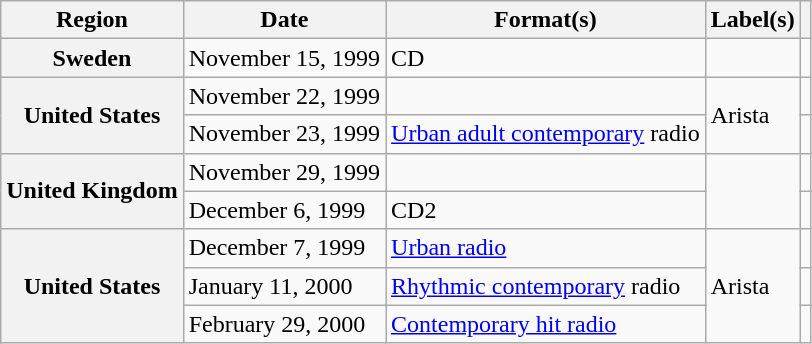<table class="wikitable plainrowheaders">
<tr>
<th scope="col">Region</th>
<th scope="col">Date</th>
<th scope="col">Format(s)</th>
<th scope="col">Label(s)</th>
<th scope="col"></th>
</tr>
<tr>
<th scope="row">Sweden</th>
<td>November 15, 1999</td>
<td>CD</td>
<td></td>
<td align="center"></td>
</tr>
<tr>
<th scope="row" rowspan="2">United States</th>
<td>November 22, 1999</td>
<td></td>
<td rowspan="2">Arista</td>
<td align="center"></td>
</tr>
<tr>
<td>November 23, 1999</td>
<td><a href='#'>Urban adult contemporary</a> radio</td>
<td align="center"></td>
</tr>
<tr>
<th scope="row" rowspan="2">United Kingdom</th>
<td>November 29, 1999</td>
<td></td>
<td rowspan="2"></td>
<td align="center"></td>
</tr>
<tr>
<td>December 6, 1999</td>
<td>CD2</td>
<td align="center"></td>
</tr>
<tr>
<th scope="row" rowspan="3">United States</th>
<td>December 7, 1999</td>
<td><a href='#'>Urban radio</a></td>
<td rowspan="3">Arista</td>
<td align="center"></td>
</tr>
<tr>
<td>January 11, 2000</td>
<td><a href='#'>Rhythmic contemporary</a> radio</td>
<td align="center"></td>
</tr>
<tr>
<td>February 29, 2000</td>
<td><a href='#'>Contemporary hit radio</a></td>
<td align="center"></td>
</tr>
</table>
